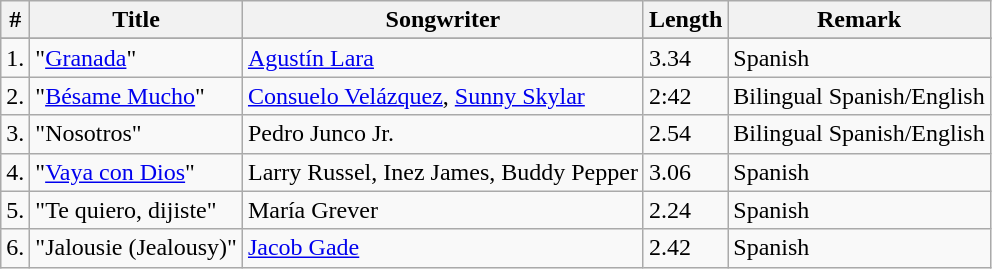<table class="wikitable">
<tr>
<th>#</th>
<th>Title</th>
<th>Songwriter</th>
<th>Length</th>
<th>Remark</th>
</tr>
<tr bgcolor="#ebf5ff">
</tr>
<tr>
<td>1.</td>
<td>"<a href='#'>Granada</a>"</td>
<td><a href='#'>Agustín Lara</a></td>
<td>3.34</td>
<td>Spanish</td>
</tr>
<tr>
<td>2.</td>
<td>"<a href='#'>Bésame Mucho</a>"</td>
<td><a href='#'>Consuelo Velázquez</a>, <a href='#'>Sunny Skylar</a></td>
<td>2:42</td>
<td>Bilingual Spanish/English</td>
</tr>
<tr>
<td>3.</td>
<td>"Nosotros"</td>
<td>Pedro Junco Jr.</td>
<td>2.54</td>
<td>Bilingual Spanish/English</td>
</tr>
<tr>
<td>4.</td>
<td>"<a href='#'>Vaya con Dios</a>"</td>
<td>Larry Russel, Inez James, Buddy Pepper</td>
<td>3.06</td>
<td>Spanish</td>
</tr>
<tr>
<td>5.</td>
<td>"Te quiero, dijiste"</td>
<td>María Grever</td>
<td>2.24</td>
<td>Spanish</td>
</tr>
<tr>
<td>6.</td>
<td>"Jalousie (Jealousy)"</td>
<td><a href='#'>Jacob Gade</a></td>
<td>2.42</td>
<td>Spanish</td>
</tr>
</table>
